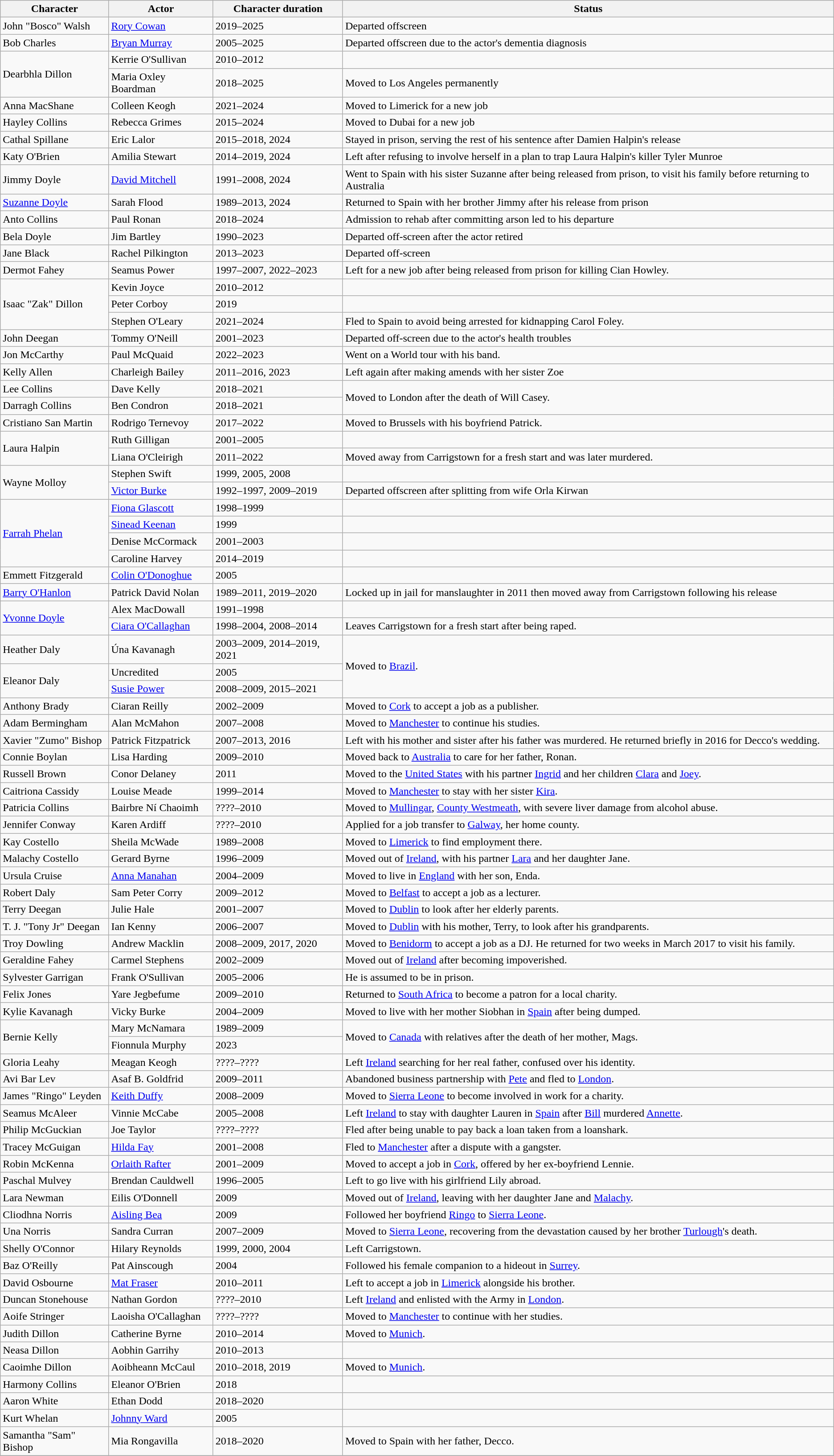<table class="wikitable sortable">
<tr>
<th>Character</th>
<th>Actor</th>
<th>Character duration</th>
<th>Status</th>
</tr>
<tr>
<td>John "Bosco" Walsh</td>
<td><a href='#'>Rory Cowan</a></td>
<td>2019–2025</td>
<td>Departed offscreen</td>
</tr>
<tr>
<td>Bob Charles</td>
<td><a href='#'>Bryan Murray</a></td>
<td>2005–2025</td>
<td>Departed offscreen due to the actor's dementia diagnosis</td>
</tr>
<tr>
<td rowspan="2">Dearbhla Dillon</td>
<td>Kerrie O'Sullivan</td>
<td>2010–2012</td>
<td></td>
</tr>
<tr>
<td>Maria Oxley Boardman</td>
<td>2018–2025</td>
<td>Moved to Los Angeles permanently</td>
</tr>
<tr>
<td>Anna MacShane</td>
<td>Colleen Keogh</td>
<td>2021–2024</td>
<td>Moved to Limerick for a new job</td>
</tr>
<tr>
<td>Hayley Collins</td>
<td>Rebecca Grimes</td>
<td>2015–2024</td>
<td>Moved to Dubai for a new job</td>
</tr>
<tr>
<td>Cathal Spillane</td>
<td>Eric Lalor</td>
<td>2015–2018, 2024</td>
<td>Stayed in prison, serving the rest of his sentence after Damien Halpin's release</td>
</tr>
<tr>
<td>Katy O'Brien</td>
<td>Amilia Stewart</td>
<td>2014–2019, 2024</td>
<td>Left after refusing to involve herself in a plan to trap Laura Halpin's killer Tyler Munroe</td>
</tr>
<tr>
<td>Jimmy Doyle</td>
<td><a href='#'>David Mitchell</a></td>
<td>1991–2008, 2024</td>
<td>Went to Spain with his sister Suzanne after being released from prison, to visit his family before returning to Australia</td>
</tr>
<tr>
<td><a href='#'>Suzanne Doyle</a></td>
<td>Sarah Flood</td>
<td>1989–2013, 2024</td>
<td>Returned to Spain with her brother Jimmy after his release from prison</td>
</tr>
<tr>
<td>Anto Collins</td>
<td>Paul Ronan</td>
<td>2018–2024</td>
<td>Admission to rehab after committing arson led to his departure</td>
</tr>
<tr>
<td>Bela Doyle</td>
<td>Jim Bartley</td>
<td>1990–2023</td>
<td>Departed off-screen after the actor retired</td>
</tr>
<tr>
<td>Jane Black</td>
<td>Rachel Pilkington</td>
<td>2013–2023</td>
<td>Departed off-screen</td>
</tr>
<tr>
<td>Dermot Fahey</td>
<td>Seamus Power</td>
<td>1997–2007, 2022–2023</td>
<td>Left for a new job after being released from prison for killing Cian Howley.</td>
</tr>
<tr>
<td rowspan="3">Isaac "Zak" Dillon</td>
<td>Kevin Joyce</td>
<td>2010–2012</td>
<td></td>
</tr>
<tr>
<td>Peter Corboy</td>
<td>2019</td>
<td></td>
</tr>
<tr>
<td>Stephen O'Leary</td>
<td>2021–2024</td>
<td>Fled to Spain to avoid being arrested for kidnapping Carol Foley.</td>
</tr>
<tr>
<td>John Deegan</td>
<td>Tommy O'Neill</td>
<td>2001–2023</td>
<td>Departed off-screen due to the actor's health troubles</td>
</tr>
<tr>
<td>Jon McCarthy</td>
<td>Paul McQuaid</td>
<td>2022–2023</td>
<td>Went on a World tour with his band.</td>
</tr>
<tr>
<td>Kelly Allen</td>
<td>Charleigh Bailey</td>
<td>2011–2016, 2023</td>
<td>Left again after making amends with her sister Zoe</td>
</tr>
<tr>
<td>Lee Collins</td>
<td>Dave Kelly</td>
<td>2018–2021</td>
<td rowspan="2">Moved to London after the death of Will Casey.</td>
</tr>
<tr>
<td>Darragh Collins</td>
<td>Ben Condron</td>
<td>2018–2021</td>
</tr>
<tr>
<td>Cristiano San Martin</td>
<td>Rodrigo Ternevoy</td>
<td>2017–2022</td>
<td>Moved to Brussels with his boyfriend Patrick.</td>
</tr>
<tr>
<td rowspan="2">Laura Halpin</td>
<td>Ruth Gilligan</td>
<td>2001–2005</td>
<td></td>
</tr>
<tr>
<td>Liana O'Cleirigh</td>
<td>2011–2022</td>
<td>Moved away from Carrigstown for a fresh start and was later murdered.</td>
</tr>
<tr>
<td rowspan="2">Wayne Molloy</td>
<td>Stephen Swift</td>
<td>1999, 2005, 2008</td>
<td></td>
</tr>
<tr>
<td><a href='#'>Victor Burke</a></td>
<td>1992–1997, 2009–2019</td>
<td>Departed offscreen after splitting from wife Orla Kirwan</td>
</tr>
<tr>
<td rowspan="4"><a href='#'>Farrah Phelan</a></td>
<td><a href='#'>Fiona Glascott</a></td>
<td>1998–1999</td>
<td></td>
</tr>
<tr>
<td><a href='#'>Sinead Keenan</a></td>
<td>1999</td>
<td></td>
</tr>
<tr>
<td>Denise McCormack</td>
<td>2001–2003</td>
<td></td>
</tr>
<tr>
<td>Caroline Harvey</td>
<td>2014–2019</td>
<td></td>
</tr>
<tr>
<td>Emmett Fitzgerald</td>
<td><a href='#'>Colin O'Donoghue</a></td>
<td>2005</td>
<td></td>
</tr>
<tr>
<td><a href='#'>Barry O'Hanlon</a></td>
<td>Patrick David Nolan</td>
<td>1989–2011, 2019–2020</td>
<td>Locked up in jail for manslaughter in 2011 then moved away from Carrigstown following his release</td>
</tr>
<tr>
<td rowspan="2"><a href='#'>Yvonne Doyle</a></td>
<td>Alex MacDowall</td>
<td>1991–1998</td>
<td></td>
</tr>
<tr>
<td><a href='#'>Ciara O'Callaghan</a></td>
<td>1998–2004, 2008–2014</td>
<td>Leaves Carrigstown for a fresh start after being raped.</td>
</tr>
<tr>
<td>Heather Daly</td>
<td>Úna Kavanagh</td>
<td>2003–2009, 2014–2019, 2021</td>
<td rowspan="3">Moved to <a href='#'>Brazil</a>.</td>
</tr>
<tr>
<td rowspan="2">Eleanor Daly</td>
<td>Uncredited</td>
<td>2005</td>
</tr>
<tr>
<td><a href='#'>Susie Power</a></td>
<td>2008–2009, 2015–2021</td>
</tr>
<tr>
<td>Anthony Brady</td>
<td>Ciaran Reilly</td>
<td>2002–2009</td>
<td>Moved to <a href='#'>Cork</a> to accept a job as a publisher.</td>
</tr>
<tr>
<td>Adam Bermingham</td>
<td>Alan McMahon</td>
<td>2007–2008</td>
<td>Moved to <a href='#'>Manchester</a> to continue his studies.</td>
</tr>
<tr>
<td>Xavier "Zumo" Bishop</td>
<td>Patrick Fitzpatrick</td>
<td>2007–2013, 2016</td>
<td>Left with his mother and sister after his father was murdered. He returned briefly in 2016 for Decco's wedding.</td>
</tr>
<tr>
<td>Connie Boylan</td>
<td>Lisa Harding</td>
<td>2009–2010</td>
<td>Moved back to <a href='#'>Australia</a> to care for her father, Ronan.</td>
</tr>
<tr>
<td>Russell Brown</td>
<td>Conor Delaney</td>
<td>2011</td>
<td>Moved to the <a href='#'>United States</a> with his partner <a href='#'>Ingrid</a> and her children <a href='#'>Clara</a> and <a href='#'>Joey</a>.</td>
</tr>
<tr>
<td>Caitriona Cassidy</td>
<td>Louise Meade</td>
<td>1999–2014</td>
<td>Moved to <a href='#'>Manchester</a> to stay with her sister <a href='#'>Kira</a>.</td>
</tr>
<tr>
<td>Patricia Collins</td>
<td>Bairbre Ní Chaoimh</td>
<td>????–2010</td>
<td>Moved to <a href='#'>Mullingar</a>, <a href='#'>County Westmeath</a>, with severe liver damage from alcohol abuse.</td>
</tr>
<tr>
<td>Jennifer Conway</td>
<td>Karen Ardiff</td>
<td>????–2010</td>
<td>Applied for a job transfer to <a href='#'>Galway</a>, her home county.</td>
</tr>
<tr>
<td>Kay Costello</td>
<td>Sheila McWade</td>
<td>1989–2008</td>
<td>Moved to <a href='#'>Limerick</a> to find employment there.</td>
</tr>
<tr>
<td>Malachy Costello</td>
<td>Gerard Byrne</td>
<td>1996–2009</td>
<td>Moved out of <a href='#'>Ireland</a>, with his partner <a href='#'>Lara</a> and her daughter Jane.</td>
</tr>
<tr>
<td>Ursula Cruise</td>
<td><a href='#'>Anna Manahan</a></td>
<td>2004–2009</td>
<td>Moved to live in <a href='#'>England</a> with her son, Enda.</td>
</tr>
<tr>
<td>Robert Daly</td>
<td>Sam Peter Corry</td>
<td>2009–2012</td>
<td>Moved to <a href='#'>Belfast</a> to accept a job as a lecturer.</td>
</tr>
<tr>
<td>Terry Deegan</td>
<td>Julie Hale</td>
<td>2001–2007</td>
<td>Moved to <a href='#'>Dublin</a> to look after her elderly parents.</td>
</tr>
<tr>
<td>T. J. "Tony Jr" Deegan</td>
<td>Ian Kenny</td>
<td>2006–2007</td>
<td>Moved to <a href='#'>Dublin</a> with his mother, Terry, to look after his grandparents.</td>
</tr>
<tr>
<td>Troy Dowling</td>
<td>Andrew Macklin</td>
<td>2008–2009, 2017, 2020</td>
<td>Moved to <a href='#'>Benidorm</a> to accept a job as a DJ. He returned for two weeks in March 2017 to visit his family.</td>
</tr>
<tr>
<td>Geraldine Fahey</td>
<td>Carmel Stephens</td>
<td>2002–2009</td>
<td>Moved out of <a href='#'>Ireland</a> after becoming impoverished.</td>
</tr>
<tr>
<td>Sylvester Garrigan</td>
<td>Frank O'Sullivan</td>
<td>2005–2006</td>
<td>He is assumed to be in prison.</td>
</tr>
<tr>
<td>Felix Jones</td>
<td>Yare Jegbefume</td>
<td>2009–2010</td>
<td>Returned to <a href='#'>South Africa</a> to become a patron for a local charity.</td>
</tr>
<tr>
<td>Kylie Kavanagh</td>
<td>Vicky Burke</td>
<td>2004–2009</td>
<td>Moved to live with her mother Siobhan in <a href='#'>Spain</a> after being dumped.</td>
</tr>
<tr>
<td rowspan="2">Bernie Kelly</td>
<td>Mary McNamara</td>
<td>1989–2009</td>
<td rowspan="2">Moved to <a href='#'>Canada</a> with relatives after the death of her mother, Mags.</td>
</tr>
<tr>
<td>Fionnula Murphy</td>
<td>2023</td>
</tr>
<tr>
<td>Gloria Leahy</td>
<td>Meagan Keogh</td>
<td>????–????</td>
<td>Left <a href='#'>Ireland</a> searching for her real father, confused over his identity.</td>
</tr>
<tr>
<td>Avi Bar Lev</td>
<td>Asaf B. Goldfrid</td>
<td>2009–2011</td>
<td>Abandoned business partnership with <a href='#'>Pete</a> and fled to <a href='#'>London</a>.</td>
</tr>
<tr>
<td>James "Ringo" Leyden</td>
<td><a href='#'>Keith Duffy</a></td>
<td>2008–2009</td>
<td>Moved to <a href='#'>Sierra Leone</a> to become involved in work for a charity.</td>
</tr>
<tr>
<td>Seamus McAleer</td>
<td>Vinnie McCabe</td>
<td>2005–2008</td>
<td>Left <a href='#'>Ireland</a> to stay with daughter Lauren in <a href='#'>Spain</a> after <a href='#'>Bill</a> murdered <a href='#'>Annette</a>.</td>
</tr>
<tr>
<td>Philip McGuckian</td>
<td>Joe Taylor</td>
<td>????–????</td>
<td>Fled after being unable to pay back a loan taken from a loanshark.</td>
</tr>
<tr>
<td>Tracey McGuigan</td>
<td><a href='#'>Hilda Fay</a></td>
<td>2001–2008</td>
<td>Fled to <a href='#'>Manchester</a> after a dispute with a gangster.</td>
</tr>
<tr>
<td>Robin McKenna</td>
<td><a href='#'>Orlaith Rafter</a></td>
<td>2001–2009</td>
<td>Moved to accept a job in <a href='#'>Cork</a>, offered by her ex-boyfriend Lennie.</td>
</tr>
<tr>
<td>Paschal Mulvey</td>
<td>Brendan Cauldwell</td>
<td>1996–2005</td>
<td>Left to go live with his girlfriend Lily abroad.</td>
</tr>
<tr>
<td>Lara Newman</td>
<td>Eilis O'Donnell</td>
<td>2009</td>
<td>Moved out of <a href='#'>Ireland</a>, leaving with her daughter Jane and <a href='#'>Malachy</a>.</td>
</tr>
<tr>
<td>Cliodhna Norris</td>
<td><a href='#'>Aisling Bea</a></td>
<td>2009</td>
<td>Followed her boyfriend <a href='#'>Ringo</a> to <a href='#'>Sierra Leone</a>.</td>
</tr>
<tr>
<td>Una Norris</td>
<td>Sandra Curran</td>
<td>2007–2009</td>
<td>Moved to <a href='#'>Sierra Leone</a>, recovering from the devastation caused by her brother <a href='#'>Turlough</a>'s death.</td>
</tr>
<tr>
<td>Shelly O'Connor</td>
<td>Hilary Reynolds</td>
<td>1999, 2000, 2004</td>
<td>Left Carrigstown.</td>
</tr>
<tr>
<td>Baz O'Reilly</td>
<td>Pat Ainscough</td>
<td>2004</td>
<td>Followed his female companion to a hideout in <a href='#'>Surrey</a>.</td>
</tr>
<tr>
<td>David Osbourne</td>
<td><a href='#'>Mat Fraser</a></td>
<td>2010–2011</td>
<td>Left to accept a job in <a href='#'>Limerick</a> alongside his brother.</td>
</tr>
<tr>
<td>Duncan Stonehouse</td>
<td>Nathan Gordon</td>
<td>????–2010</td>
<td>Left <a href='#'>Ireland</a> and enlisted with the Army in <a href='#'>London</a>.</td>
</tr>
<tr>
<td>Aoife Stringer</td>
<td>Laoisha O'Callaghan</td>
<td>????–????</td>
<td>Moved to <a href='#'>Manchester</a> to continue with her studies.</td>
</tr>
<tr>
<td>Judith Dillon</td>
<td>Catherine Byrne</td>
<td>2010–2014</td>
<td>Moved to <a href='#'>Munich</a>.</td>
</tr>
<tr>
<td>Neasa Dillon</td>
<td>Aobhin Garrihy</td>
<td>2010–2013</td>
<td></td>
</tr>
<tr>
<td>Caoimhe Dillon</td>
<td>Aoibheann McCaul</td>
<td>2010–2018, 2019</td>
<td>Moved to <a href='#'>Munich</a>.</td>
</tr>
<tr>
<td>Harmony Collins</td>
<td>Eleanor O'Brien</td>
<td>2018</td>
<td></td>
</tr>
<tr>
<td>Aaron White</td>
<td>Ethan Dodd</td>
<td>2018–2020</td>
<td></td>
</tr>
<tr>
<td>Kurt Whelan</td>
<td><a href='#'>Johnny Ward</a></td>
<td>2005</td>
<td></td>
</tr>
<tr>
<td>Samantha "Sam" Bishop</td>
<td>Mia Rongavilla</td>
<td>2018–2020</td>
<td>Moved to Spain with her father, Decco.</td>
</tr>
<tr>
</tr>
</table>
